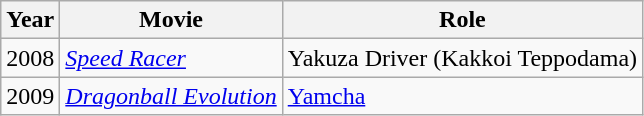<table class="wikitable">
<tr>
<th>Year</th>
<th>Movie</th>
<th>Role</th>
</tr>
<tr>
<td>2008</td>
<td><em><a href='#'>Speed Racer</a></em></td>
<td>Yakuza Driver (Kakkoi Teppodama)</td>
</tr>
<tr>
<td>2009</td>
<td><em><a href='#'>Dragonball Evolution</a></em></td>
<td><a href='#'>Yamcha</a></td>
</tr>
</table>
